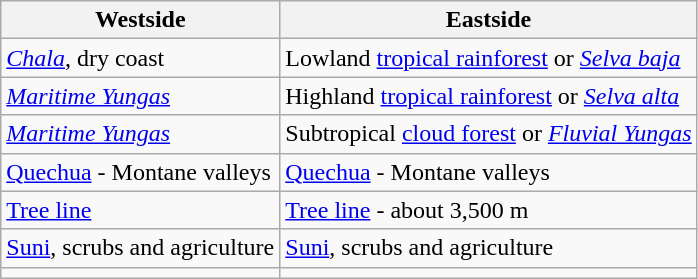<table class="wikitable">
<tr>
<th>Westside</th>
<th>Eastside</th>
</tr>
<tr>
<td><em><a href='#'>Chala</a></em>, dry coast</td>
<td>Lowland <a href='#'>tropical rainforest</a> or <em><a href='#'>Selva baja</a></em></td>
</tr>
<tr>
<td><em><a href='#'>Maritime Yungas</a></em></td>
<td>Highland <a href='#'>tropical rainforest</a> or <em><a href='#'>Selva alta</a></em></td>
</tr>
<tr>
<td><em><a href='#'>Maritime Yungas</a></em></td>
<td>Subtropical <a href='#'>cloud forest</a> or <em><a href='#'>Fluvial Yungas</a></em></td>
</tr>
<tr>
<td><a href='#'>Quechua</a> - Montane valleys</td>
<td><a href='#'>Quechua</a> - Montane valleys</td>
</tr>
<tr>
<td><a href='#'>Tree line</a></td>
<td><a href='#'>Tree line</a> - about 3,500 m</td>
</tr>
<tr>
<td><a href='#'>Suni</a>, scrubs and agriculture</td>
<td><a href='#'>Suni</a>, scrubs and agriculture</td>
</tr>
<tr>
<td></td>
<td></td>
</tr>
</table>
